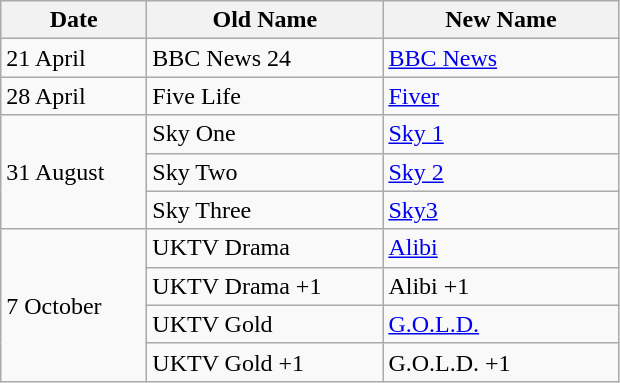<table class="wikitable">
<tr>
<th width=90>Date</th>
<th width=150>Old Name</th>
<th width=150>New Name</th>
</tr>
<tr>
<td>21 April</td>
<td>BBC News 24</td>
<td><a href='#'>BBC News</a></td>
</tr>
<tr>
<td>28 April</td>
<td>Five Life</td>
<td><a href='#'>Fiver</a></td>
</tr>
<tr>
<td rowspan=3>31 August</td>
<td>Sky One</td>
<td><a href='#'>Sky 1</a></td>
</tr>
<tr>
<td>Sky Two</td>
<td><a href='#'>Sky 2</a></td>
</tr>
<tr>
<td>Sky Three</td>
<td><a href='#'>Sky3</a></td>
</tr>
<tr>
<td rowspan=4>7 October</td>
<td>UKTV Drama</td>
<td><a href='#'>Alibi</a></td>
</tr>
<tr>
<td>UKTV Drama +1</td>
<td>Alibi +1</td>
</tr>
<tr>
<td>UKTV Gold</td>
<td><a href='#'>G.O.L.D.</a></td>
</tr>
<tr>
<td>UKTV Gold +1</td>
<td>G.O.L.D. +1</td>
</tr>
</table>
